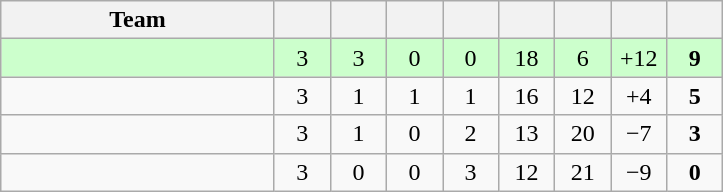<table class="wikitable" style="text-align:center;">
<tr>
<th width=175>Team</th>
<th width=30></th>
<th width=30></th>
<th width=30></th>
<th width=30></th>
<th width=30></th>
<th width=30></th>
<th width=30></th>
<th width=30></th>
</tr>
<tr style="text-align:center; background:#cfc;">
<td align=left></td>
<td>3</td>
<td>3</td>
<td>0</td>
<td>0</td>
<td>18</td>
<td>6</td>
<td>+12</td>
<td><strong>9</strong></td>
</tr>
<tr>
<td align=left></td>
<td>3</td>
<td>1</td>
<td>1</td>
<td>1</td>
<td>16</td>
<td>12</td>
<td>+4</td>
<td><strong>5</strong></td>
</tr>
<tr>
<td align=left></td>
<td>3</td>
<td>1</td>
<td>0</td>
<td>2</td>
<td>13</td>
<td>20</td>
<td>−7</td>
<td><strong>3</strong></td>
</tr>
<tr>
<td align=left></td>
<td>3</td>
<td>0</td>
<td>0</td>
<td>3</td>
<td>12</td>
<td>21</td>
<td>−9</td>
<td><strong>0</strong></td>
</tr>
</table>
